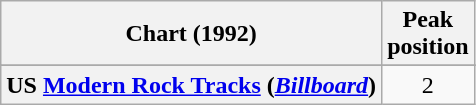<table class="wikitable sortable plainrowheaders" style="text-align:center">
<tr>
<th scope="col">Chart (1992)</th>
<th scope="col">Peak<br>position</th>
</tr>
<tr>
</tr>
<tr>
</tr>
<tr>
<th scope="row">US <a href='#'>Modern Rock Tracks</a> (<em><a href='#'>Billboard</a></em>)</th>
<td>2</td>
</tr>
</table>
